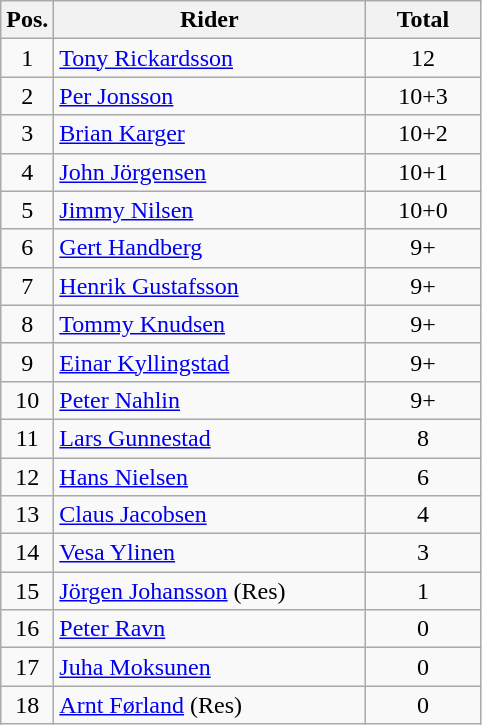<table class=wikitable>
<tr>
<th width=25px>Pos.</th>
<th width=200px>Rider</th>
<th width=70px>Total</th>
</tr>
<tr align=center >
<td>1</td>
<td align=left> <a href='#'>Tony Rickardsson</a></td>
<td>12</td>
</tr>
<tr align=center >
<td>2</td>
<td align=left> <a href='#'>Per Jonsson</a></td>
<td>10+3</td>
</tr>
<tr align=center >
<td>3</td>
<td align=left> <a href='#'>Brian Karger</a></td>
<td>10+2</td>
</tr>
<tr align=center >
<td>4</td>
<td align=left> <a href='#'>John Jörgensen</a></td>
<td>10+1</td>
</tr>
<tr align=center >
<td>5</td>
<td align=left> <a href='#'>Jimmy Nilsen</a></td>
<td>10+0</td>
</tr>
<tr align=center >
<td>6</td>
<td align=left> <a href='#'>Gert Handberg</a></td>
<td>9+</td>
</tr>
<tr align=center >
<td>7</td>
<td align=left> <a href='#'>Henrik Gustafsson</a></td>
<td>9+</td>
</tr>
<tr align=center >
<td>8</td>
<td align=left> <a href='#'>Tommy Knudsen</a></td>
<td>9+</td>
</tr>
<tr align=center >
<td>9</td>
<td align=left> <a href='#'>Einar Kyllingstad</a></td>
<td>9+</td>
</tr>
<tr align=center >
<td>10</td>
<td align=left> <a href='#'>Peter Nahlin</a></td>
<td>9+</td>
</tr>
<tr align=center>
<td>11</td>
<td align=left> <a href='#'>Lars Gunnestad</a></td>
<td>8</td>
</tr>
<tr align=center>
<td>12</td>
<td align=left> <a href='#'>Hans Nielsen</a></td>
<td>6</td>
</tr>
<tr align=center>
<td>13</td>
<td align=left> <a href='#'>Claus Jacobsen</a></td>
<td>4</td>
</tr>
<tr align=center>
<td>14</td>
<td align=left> <a href='#'>Vesa Ylinen</a></td>
<td>3</td>
</tr>
<tr align=center>
<td>15</td>
<td align=left> <a href='#'>Jörgen Johansson</a> (Res)</td>
<td>1</td>
</tr>
<tr align=center>
<td>16</td>
<td align=left> <a href='#'>Peter Ravn</a></td>
<td>0</td>
</tr>
<tr align=center>
<td>17</td>
<td align=left> <a href='#'>Juha Moksunen</a></td>
<td>0</td>
</tr>
<tr align=center>
<td>18</td>
<td align=left> <a href='#'>Arnt Førland</a> (Res)</td>
<td>0</td>
</tr>
</table>
